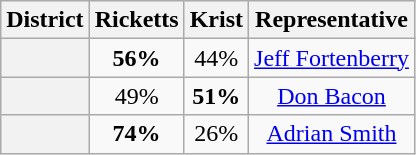<table class=wikitable>
<tr>
<th>District</th>
<th>Ricketts</th>
<th>Krist</th>
<th>Representative</th>
</tr>
<tr align=center>
<th></th>
<td><strong>56%</strong></td>
<td>44%</td>
<td><a href='#'>Jeff Fortenberry</a></td>
</tr>
<tr align=center>
<th></th>
<td>49%</td>
<td><strong>51%</strong></td>
<td><a href='#'>Don Bacon</a></td>
</tr>
<tr align=center>
<th></th>
<td><strong>74%</strong></td>
<td>26%</td>
<td><a href='#'>Adrian Smith</a></td>
</tr>
</table>
